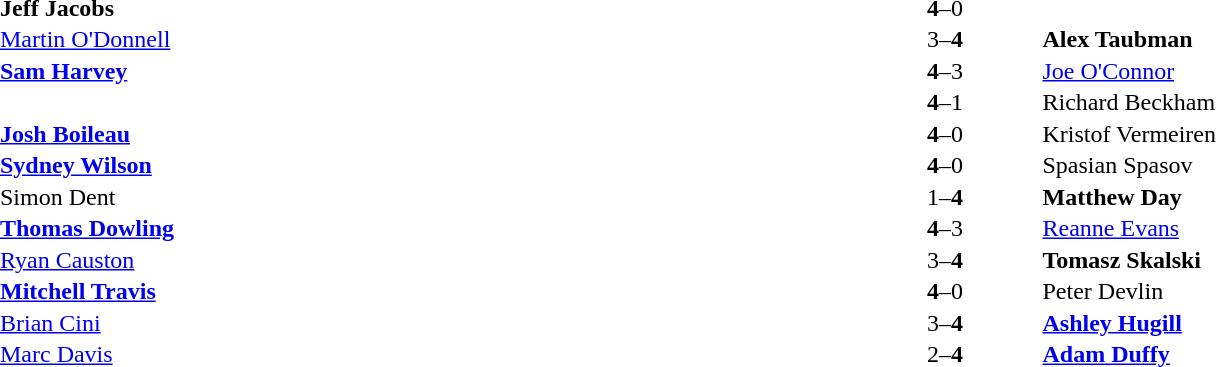<table width="100%" cellspacing="1">
<tr>
<th width=45%></th>
<th width=10%></th>
<th width=45%></th>
</tr>
<tr>
<td> <strong>Jeff Jacobs</strong></td>
<td align="center"><strong>4</strong>–0</td>
<td></td>
</tr>
<tr>
<td> <a href='#'>Martin O'Donnell</a></td>
<td align="center">3–<strong>4</strong></td>
<td> <strong>Alex Taubman</strong></td>
</tr>
<tr>
<td> <strong><a href='#'>Sam Harvey</a></strong></td>
<td align="center"><strong>4</strong>–3</td>
<td> <a href='#'>Joe O'Connor</a></td>
</tr>
<tr>
<td></td>
<td align="center"><strong>4</strong>–1</td>
<td> Richard Beckham</td>
</tr>
<tr>
<td> <strong><a href='#'>Josh Boileau</a></strong></td>
<td align="center"><strong>4</strong>–0</td>
<td> Kristof Vermeiren</td>
</tr>
<tr>
<td> <strong><a href='#'>Sydney Wilson</a></strong></td>
<td align="center"><strong>4</strong>–0</td>
<td> Spasian Spasov</td>
</tr>
<tr>
<td> Simon Dent</td>
<td align="center">1–<strong>4</strong></td>
<td> <strong>Matthew Day</strong></td>
</tr>
<tr>
<td> <strong><a href='#'>Thomas Dowling</a></strong></td>
<td align="center"><strong>4</strong>–3</td>
<td> <a href='#'>Reanne Evans</a></td>
</tr>
<tr>
<td> <a href='#'>Ryan Causton</a></td>
<td align="center">3–<strong>4</strong></td>
<td> <strong>Tomasz Skalski</strong></td>
</tr>
<tr>
<td> <strong><a href='#'>Mitchell Travis</a></strong></td>
<td align="center"><strong>4</strong>–0</td>
<td> Peter Devlin</td>
</tr>
<tr>
<td> <a href='#'>Brian Cini</a></td>
<td align="center">3–<strong>4</strong></td>
<td> <strong><a href='#'>Ashley Hugill</a></strong></td>
</tr>
<tr>
<td> <a href='#'>Marc Davis</a></td>
<td align="center">2–<strong>4</strong></td>
<td> <strong><a href='#'>Adam Duffy</a></strong></td>
</tr>
</table>
